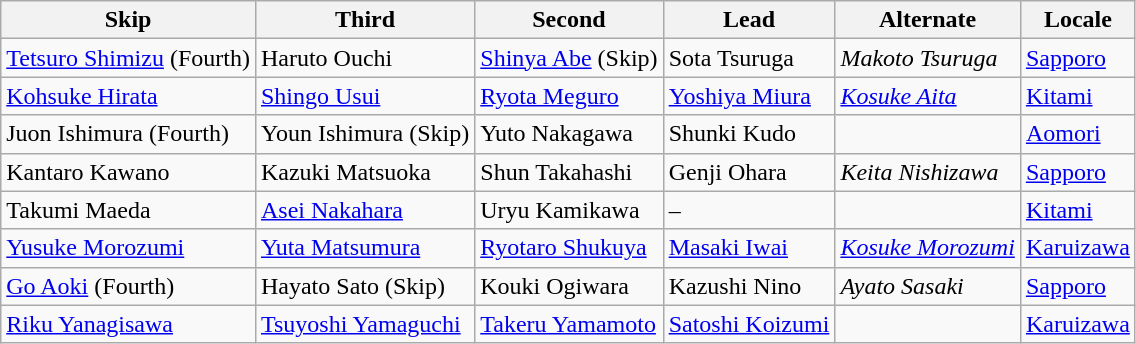<table class=wikitable>
<tr>
<th scope="col">Skip</th>
<th scope="col">Third</th>
<th scope="col">Second</th>
<th scope="col">Lead</th>
<th scope="col">Alternate</th>
<th scope="col">Locale</th>
</tr>
<tr>
<td><a href='#'>Tetsuro Shimizu</a> (Fourth)</td>
<td>Haruto Ouchi</td>
<td><a href='#'>Shinya Abe</a> (Skip)</td>
<td>Sota Tsuruga</td>
<td><em>Makoto Tsuruga</em></td>
<td> <a href='#'>Sapporo</a></td>
</tr>
<tr>
<td><a href='#'>Kohsuke Hirata</a></td>
<td><a href='#'>Shingo Usui</a></td>
<td><a href='#'>Ryota Meguro</a></td>
<td><a href='#'>Yoshiya Miura</a></td>
<td><em><a href='#'>Kosuke Aita</a></em></td>
<td> <a href='#'>Kitami</a></td>
</tr>
<tr>
<td>Juon Ishimura (Fourth)</td>
<td>Youn Ishimura (Skip)</td>
<td>Yuto Nakagawa</td>
<td>Shunki Kudo</td>
<td></td>
<td> <a href='#'>Aomori</a></td>
</tr>
<tr>
<td>Kantaro Kawano</td>
<td>Kazuki Matsuoka</td>
<td>Shun Takahashi</td>
<td>Genji Ohara</td>
<td><em>Keita Nishizawa</em></td>
<td> <a href='#'>Sapporo</a></td>
</tr>
<tr>
<td>Takumi Maeda</td>
<td><a href='#'>Asei Nakahara</a></td>
<td>Uryu Kamikawa</td>
<td>–</td>
<td></td>
<td> <a href='#'>Kitami</a></td>
</tr>
<tr>
<td><a href='#'>Yusuke Morozumi</a></td>
<td><a href='#'>Yuta Matsumura</a></td>
<td><a href='#'>Ryotaro Shukuya</a></td>
<td><a href='#'>Masaki Iwai</a></td>
<td><em><a href='#'>Kosuke Morozumi</a></em></td>
<td> <a href='#'>Karuizawa</a></td>
</tr>
<tr>
<td><a href='#'>Go Aoki</a> (Fourth)</td>
<td>Hayato Sato (Skip)</td>
<td>Kouki Ogiwara</td>
<td>Kazushi Nino</td>
<td><em>Ayato Sasaki</em></td>
<td> <a href='#'>Sapporo</a></td>
</tr>
<tr>
<td><a href='#'>Riku Yanagisawa</a></td>
<td><a href='#'>Tsuyoshi Yamaguchi</a></td>
<td><a href='#'>Takeru Yamamoto</a></td>
<td><a href='#'>Satoshi Koizumi</a></td>
<td></td>
<td> <a href='#'>Karuizawa</a></td>
</tr>
</table>
